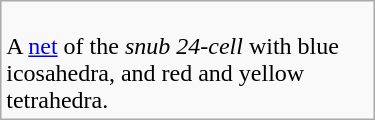<table class="wikitable" align="right" style="margin-left:10px" width=250>
<tr>
<td><br>A <a href='#'>net</a> of the <em>snub 24-cell</em> with blue icosahedra, and red and yellow tetrahedra.</td>
</tr>
</table>
